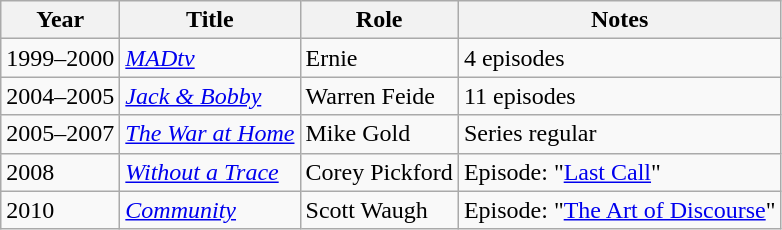<table class="wikitable">
<tr>
<th>Year</th>
<th>Title</th>
<th>Role</th>
<th>Notes</th>
</tr>
<tr>
<td>1999–2000</td>
<td><em><a href='#'>MADtv</a></em></td>
<td>Ernie</td>
<td>4 episodes</td>
</tr>
<tr>
<td>2004–2005</td>
<td><em><a href='#'>Jack & Bobby</a></em></td>
<td>Warren Feide</td>
<td>11 episodes</td>
</tr>
<tr>
<td>2005–2007</td>
<td><em><a href='#'>The War at Home</a></em></td>
<td>Mike Gold</td>
<td>Series regular</td>
</tr>
<tr>
<td>2008</td>
<td><em><a href='#'>Without a Trace</a></em></td>
<td>Corey Pickford</td>
<td>Episode: "<a href='#'>Last Call</a>"</td>
</tr>
<tr>
<td>2010</td>
<td><em><a href='#'>Community</a></em></td>
<td>Scott Waugh</td>
<td>Episode: "<a href='#'>The Art of Discourse</a>"</td>
</tr>
</table>
